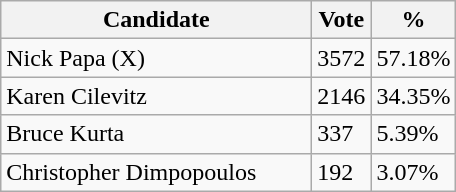<table class="wikitable">
<tr>
<th bgcolor="#DDDDFF" width="200px">Candidate</th>
<th bgcolor="#DDDDFF">Vote</th>
<th bgcolor="#DDDDFF">%</th>
</tr>
<tr>
<td>Nick Papa (X)</td>
<td>3572</td>
<td>57.18%</td>
</tr>
<tr>
<td>Karen Cilevitz</td>
<td>2146</td>
<td>34.35%</td>
</tr>
<tr>
<td>Bruce Kurta</td>
<td>337</td>
<td>5.39%</td>
</tr>
<tr>
<td>Christopher Dimpopoulos</td>
<td>192</td>
<td>3.07%</td>
</tr>
</table>
